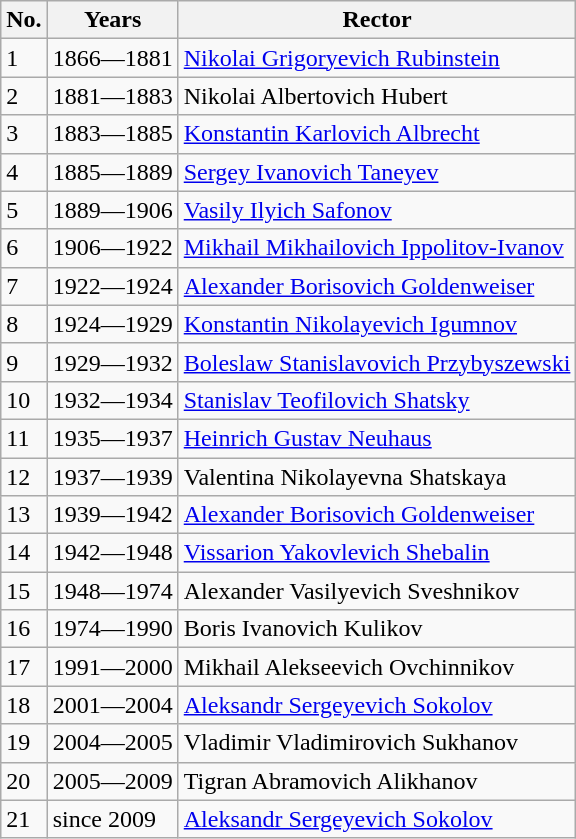<table class="wikitable">
<tr>
<th><strong>No.</strong></th>
<th>Years</th>
<th>Rector</th>
</tr>
<tr>
<td>1</td>
<td>1866—1881</td>
<td><a href='#'>Nikolai Grigoryevich Rubinstein</a></td>
</tr>
<tr>
<td>2</td>
<td>1881—1883</td>
<td>Nikolai Albertovich Hubert</td>
</tr>
<tr>
<td>3</td>
<td>1883—1885</td>
<td><a href='#'>Konstantin Karlovich Albrecht</a></td>
</tr>
<tr>
<td>4</td>
<td>1885—1889</td>
<td><a href='#'>Sergey Ivanovich Taneyev</a></td>
</tr>
<tr>
<td>5</td>
<td>1889—1906</td>
<td><a href='#'>Vasily Ilyich Safonov</a></td>
</tr>
<tr>
<td>6</td>
<td>1906—1922</td>
<td><a href='#'>Mikhail Mikhailovich Ippolitov-Ivanov</a></td>
</tr>
<tr>
<td>7</td>
<td>1922—1924</td>
<td><a href='#'>Alexander Borisovich Goldenweiser</a></td>
</tr>
<tr>
<td>8</td>
<td>1924—1929</td>
<td><a href='#'>Konstantin Nikolayevich Igumnov</a></td>
</tr>
<tr>
<td>9</td>
<td>1929—1932</td>
<td><a href='#'>Boleslaw Stanislavovich Przybyszewski</a></td>
</tr>
<tr>
<td>10</td>
<td>1932—1934</td>
<td><a href='#'>Stanislav Teofilovich Shatsky</a></td>
</tr>
<tr>
<td>11</td>
<td>1935—1937</td>
<td><a href='#'>Heinrich Gustav Neuhaus</a></td>
</tr>
<tr>
<td>12</td>
<td>1937—1939</td>
<td>Valentina Nikolayevna Shatskaya</td>
</tr>
<tr>
<td>13</td>
<td>1939—1942</td>
<td><a href='#'>Alexander Borisovich Goldenweiser</a></td>
</tr>
<tr>
<td>14</td>
<td>1942—1948</td>
<td><a href='#'>Vissarion Yakovlevich Shebalin</a></td>
</tr>
<tr>
<td>15</td>
<td>1948—1974</td>
<td>Alexander Vasilyevich Sveshnikov</td>
</tr>
<tr>
<td>16</td>
<td>1974—1990</td>
<td>Boris Ivanovich Kulikov</td>
</tr>
<tr>
<td>17</td>
<td>1991—2000</td>
<td>Mikhail Alekseevich Ovchinnikov</td>
</tr>
<tr>
<td>18</td>
<td>2001—2004</td>
<td><a href='#'>Aleksandr Sergeyevich Sokolov</a></td>
</tr>
<tr>
<td>19</td>
<td>2004—2005</td>
<td>Vladimir Vladimirovich Sukhanov</td>
</tr>
<tr>
<td>20</td>
<td>2005―2009</td>
<td>Tigran Abramovich Alikhanov</td>
</tr>
<tr>
<td>21</td>
<td>since 2009</td>
<td><a href='#'>Aleksandr Sergeyevich Sokolov</a></td>
</tr>
</table>
